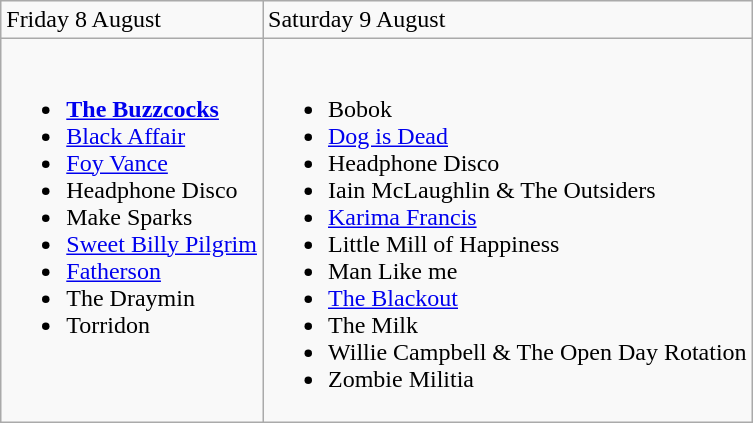<table class="wikitable">
<tr>
<td>Friday 8 August</td>
<td>Saturday 9 August</td>
</tr>
<tr valign="top">
<td><br><ul><li><strong><a href='#'>The Buzzcocks</a></strong></li><li><a href='#'>Black Affair</a></li><li><a href='#'>Foy Vance</a></li><li>Headphone Disco</li><li>Make Sparks</li><li><a href='#'>Sweet Billy Pilgrim</a></li><li><a href='#'>Fatherson</a></li><li>The Draymin</li><li>Torridon</li></ul></td>
<td><br><ul><li>Bobok</li><li><a href='#'>Dog is Dead</a></li><li>Headphone Disco</li><li>Iain McLaughlin & The Outsiders</li><li><a href='#'>Karima Francis</a></li><li>Little Mill of Happiness</li><li>Man Like me</li><li><a href='#'>The Blackout</a></li><li>The Milk</li><li>Willie Campbell & The Open Day Rotation</li><li>Zombie Militia</li></ul></td>
</tr>
</table>
